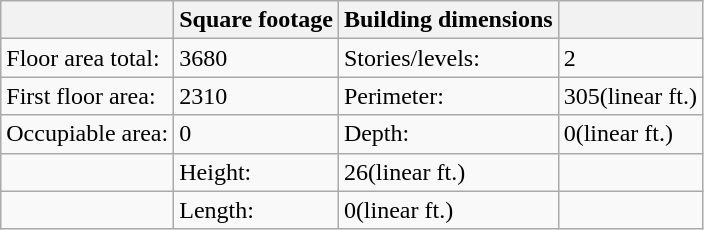<table class="wikitable">
<tr>
<th></th>
<th>Square footage</th>
<th>Building dimensions</th>
<th></th>
</tr>
<tr>
<td>Floor area total:</td>
<td>3680</td>
<td>Stories/levels:</td>
<td>2</td>
</tr>
<tr>
<td>First floor area:</td>
<td>2310</td>
<td>Perimeter:</td>
<td>305(linear ft.)</td>
</tr>
<tr>
<td>Occupiable area:</td>
<td>0</td>
<td>Depth:</td>
<td>0(linear ft.)</td>
</tr>
<tr>
<td></td>
<td>Height:</td>
<td>26(linear ft.)</td>
<td></td>
</tr>
<tr>
<td></td>
<td>Length:</td>
<td>0(linear ft.)</td>
<td></td>
</tr>
</table>
